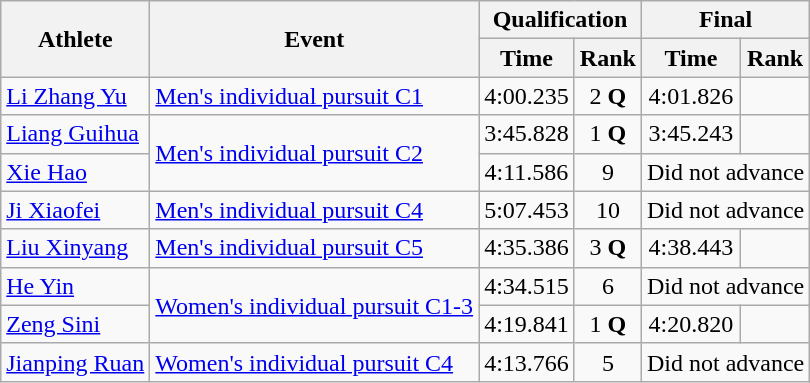<table class=wikitable>
<tr>
<th rowspan="2">Athlete</th>
<th rowspan="2">Event</th>
<th colspan="2">Qualification</th>
<th colspan="2">Final</th>
</tr>
<tr>
<th>Time</th>
<th>Rank</th>
<th>Time</th>
<th>Rank</th>
</tr>
<tr align=center>
<td align=left><a href='#'>Li Zhang Yu</a></td>
<td align=left><a href='#'>Men's individual pursuit C1</a></td>
<td>4:00.235</td>
<td>2 <strong>Q</strong></td>
<td>4:01.826</td>
<td></td>
</tr>
<tr align=center>
<td align=left><a href='#'>Liang Guihua</a></td>
<td align=left rowspan=2><a href='#'>Men's individual pursuit C2</a></td>
<td>3:45.828</td>
<td>1 <strong>Q</strong></td>
<td>3:45.243 </td>
<td></td>
</tr>
<tr align=center>
<td align=left><a href='#'>Xie Hao</a></td>
<td>4:11.586</td>
<td>9</td>
<td colspan=2>Did not advance</td>
</tr>
<tr align=center>
<td align=left><a href='#'>Ji Xiaofei</a></td>
<td align=left><a href='#'>Men's individual pursuit C4</a></td>
<td>5:07.453</td>
<td>10</td>
<td colspan=2>Did not advance</td>
</tr>
<tr align=center>
<td align=left><a href='#'>Liu Xinyang</a></td>
<td align=left><a href='#'>Men's individual pursuit C5</a></td>
<td>4:35.386</td>
<td>3 <strong>Q</strong></td>
<td>4:38.443</td>
<td></td>
</tr>
<tr align=center>
<td align=left><a href='#'>He Yin</a></td>
<td align=left rowspan=2><a href='#'>Women's individual pursuit C1-3</a></td>
<td>4:34.515</td>
<td>6</td>
<td colspan=2>Did not advance</td>
</tr>
<tr align=center>
<td align=left><a href='#'>Zeng Sini</a></td>
<td>4:19.841 </td>
<td>1 <strong>Q</strong></td>
<td>4:20.820</td>
<td></td>
</tr>
<tr align=center>
<td align=left><a href='#'>Jianping Ruan</a></td>
<td align=left><a href='#'>Women's individual pursuit C4</a></td>
<td>4:13.766</td>
<td>5</td>
<td colspan=2>Did not advance</td>
</tr>
</table>
